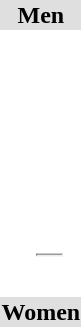<table>
<tr style="background:#dfdfdf;">
<td colspan="4" style="text-align:center;"><strong>Men</strong></td>
</tr>
<tr>
<th scope=row style="text-align:left"></th>
<td><br></td>
<td><br><br><br></td>
<td><br><br><br><br><br><br><br></td>
</tr>
<tr>
<th scope=row style="text-align:left"></th>
<td></td>
<td></td>
<td></td>
</tr>
<tr>
<th scope=row style="text-align:left"></th>
<td></td>
<td></td>
<td></td>
</tr>
<tr>
<th scope=row style="text-align:left"></th>
<td></td>
<td><hr></td>
<td></td>
</tr>
<tr>
<th scope=row style="text-align:left"></th>
<td></td>
<td></td>
<td></td>
</tr>
<tr>
<th scope=row style="text-align:left"></th>
<td></td>
<td></td>
<td></td>
</tr>
<tr>
<th scope=row style="text-align:left"></th>
<td></td>
<td></td>
<td></td>
</tr>
<tr>
<th scope=row style="text-align:left"></th>
<td></td>
<td></td>
<td></td>
</tr>
<tr style="background:#dfdfdf;">
<td colspan="4" style="text-align:center;"><strong>Women</strong></td>
</tr>
<tr>
<th scope=row style="text-align:left"></th>
<td><br></td>
<td><br></td>
<td><br></td>
</tr>
<tr>
<th scope=row style="text-align:left"></th>
<td></td>
<td></td>
<td></td>
</tr>
<tr>
<th scope=row style="text-align:left"></th>
<td></td>
<td></td>
<td></td>
</tr>
<tr>
<th scope=row style="text-align:left"></th>
<td></td>
<td></td>
<td></td>
</tr>
<tr>
<th scope=row style="text-align:left"></th>
<td></td>
<td></td>
<td></td>
</tr>
<tr>
<th scope=row style="text-align:left"></th>
<td></td>
<td></td>
<td></td>
</tr>
</table>
